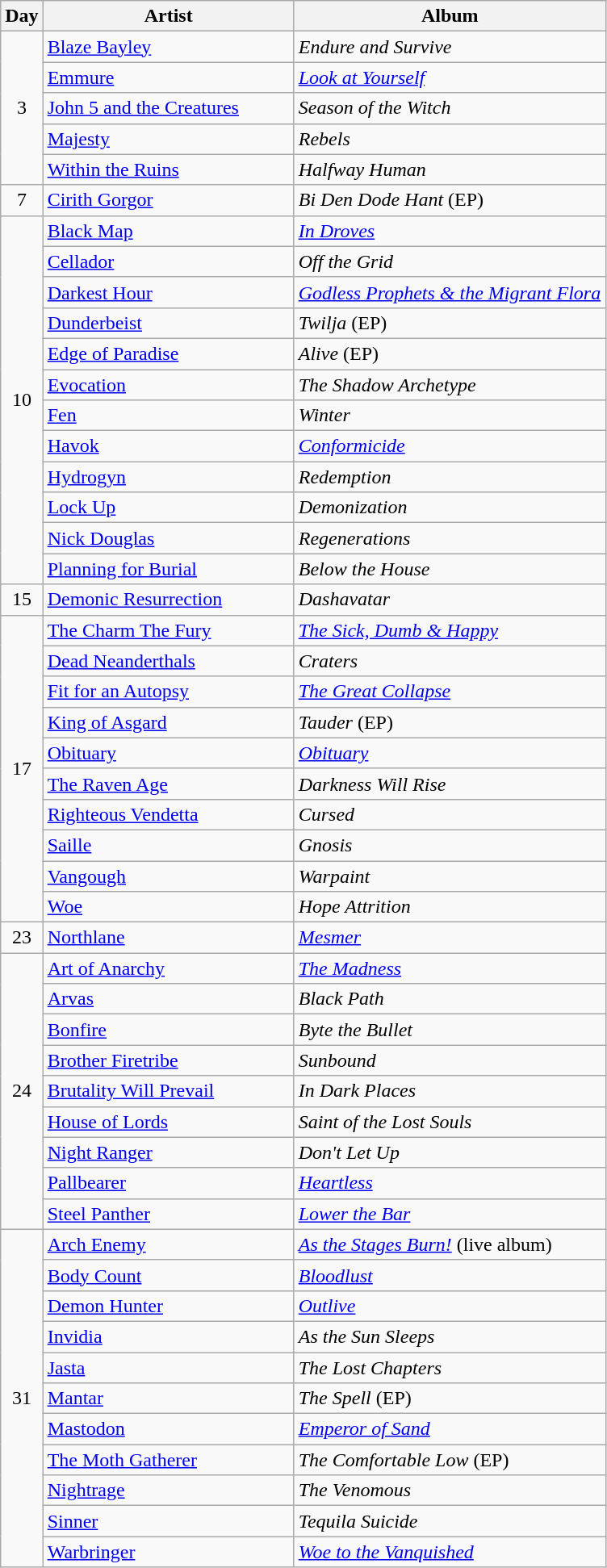<table class="wikitable">
<tr>
<th style="width:20px;">Day</th>
<th style="width:200px;">Artist</th>
<th style="width:250px;">Album</th>
</tr>
<tr>
<td style="text-align:center;" rowspan="5">3</td>
<td><a href='#'>Blaze Bayley</a></td>
<td><em>Endure and Survive</em></td>
</tr>
<tr>
<td><a href='#'>Emmure</a></td>
<td><em><a href='#'>Look at Yourself</a></em></td>
</tr>
<tr>
<td><a href='#'>John 5 and the Creatures</a></td>
<td><em>Season of the Witch</em></td>
</tr>
<tr>
<td><a href='#'>Majesty</a></td>
<td><em>Rebels</em></td>
</tr>
<tr>
<td><a href='#'>Within the Ruins</a></td>
<td><em>Halfway Human</em></td>
</tr>
<tr>
<td style="text-align:center;">7</td>
<td><a href='#'>Cirith Gorgor</a></td>
<td><em>Bi Den Dode Hant</em> (EP)</td>
</tr>
<tr>
<td style="text-align:center;" rowspan="12">10</td>
<td><a href='#'>Black Map</a></td>
<td><em><a href='#'>In Droves</a></em></td>
</tr>
<tr>
<td><a href='#'>Cellador</a></td>
<td><em>Off the Grid</em></td>
</tr>
<tr>
<td><a href='#'>Darkest Hour</a></td>
<td><em><a href='#'>Godless Prophets & the Migrant Flora</a></em></td>
</tr>
<tr>
<td><a href='#'>Dunderbeist</a></td>
<td><em>Twilja</em> (EP)</td>
</tr>
<tr>
<td><a href='#'>Edge of Paradise</a></td>
<td><em>Alive</em> (EP)</td>
</tr>
<tr>
<td><a href='#'>Evocation</a></td>
<td><em>The Shadow Archetype</em></td>
</tr>
<tr>
<td><a href='#'>Fen</a></td>
<td><em>Winter</em></td>
</tr>
<tr>
<td><a href='#'>Havok</a></td>
<td><em><a href='#'>Conformicide</a></em></td>
</tr>
<tr>
<td><a href='#'>Hydrogyn</a></td>
<td><em>Redemption</em></td>
</tr>
<tr>
<td><a href='#'>Lock Up</a></td>
<td><em>Demonization</em></td>
</tr>
<tr>
<td><a href='#'>Nick Douglas</a></td>
<td><em>Regenerations</em></td>
</tr>
<tr>
<td><a href='#'>Planning for Burial</a></td>
<td><em>Below the House</em></td>
</tr>
<tr>
<td style="text-align:center;">15</td>
<td><a href='#'>Demonic Resurrection</a></td>
<td><em>Dashavatar</em></td>
</tr>
<tr>
<td style="text-align:center;" rowspan="10">17</td>
<td><a href='#'>The Charm The Fury</a></td>
<td><em><a href='#'>The Sick, Dumb & Happy</a></em></td>
</tr>
<tr>
<td><a href='#'>Dead Neanderthals</a></td>
<td><em>Craters</em></td>
</tr>
<tr>
<td><a href='#'>Fit for an Autopsy</a></td>
<td><em><a href='#'>The Great Collapse</a></em></td>
</tr>
<tr>
<td><a href='#'>King of Asgard</a></td>
<td><em>Tauder</em> (EP)</td>
</tr>
<tr>
<td><a href='#'>Obituary</a></td>
<td><em><a href='#'>Obituary</a></em></td>
</tr>
<tr>
<td><a href='#'>The Raven Age</a></td>
<td><em>Darkness Will Rise</em></td>
</tr>
<tr>
<td><a href='#'>Righteous Vendetta</a></td>
<td><em>Cursed</em></td>
</tr>
<tr>
<td><a href='#'>Saille</a></td>
<td><em>Gnosis</em></td>
</tr>
<tr>
<td><a href='#'>Vangough</a></td>
<td><em>Warpaint</em></td>
</tr>
<tr>
<td><a href='#'>Woe</a></td>
<td><em>Hope Attrition</em></td>
</tr>
<tr>
<td style="text-align:center;">23</td>
<td><a href='#'>Northlane</a></td>
<td><em><a href='#'>Mesmer</a></em></td>
</tr>
<tr>
<td rowspan="9" style="text-align:center;">24</td>
<td><a href='#'>Art of Anarchy</a></td>
<td><em><a href='#'>The Madness</a></em></td>
</tr>
<tr>
<td><a href='#'>Arvas</a></td>
<td><em>Black Path</em></td>
</tr>
<tr>
<td><a href='#'>Bonfire</a></td>
<td><em>Byte the Bullet</em></td>
</tr>
<tr>
<td><a href='#'>Brother Firetribe</a></td>
<td><em>Sunbound</em></td>
</tr>
<tr>
<td><a href='#'>Brutality Will Prevail</a></td>
<td><em>In Dark Places</em></td>
</tr>
<tr>
<td><a href='#'>House of Lords</a></td>
<td><em>Saint of the Lost Souls</em></td>
</tr>
<tr>
<td><a href='#'>Night Ranger</a></td>
<td><em>Don't Let Up</em></td>
</tr>
<tr>
<td><a href='#'>Pallbearer</a></td>
<td><em><a href='#'>Heartless</a></em></td>
</tr>
<tr>
<td><a href='#'>Steel Panther</a></td>
<td><em><a href='#'>Lower the Bar</a></em></td>
</tr>
<tr>
<td rowspan="11" style="text-align:center;">31</td>
<td><a href='#'>Arch Enemy</a></td>
<td><em><a href='#'>As the Stages Burn!</a></em> (live album)</td>
</tr>
<tr>
<td><a href='#'>Body Count</a></td>
<td><em><a href='#'>Bloodlust</a></em></td>
</tr>
<tr>
<td><a href='#'>Demon Hunter</a></td>
<td><em><a href='#'>Outlive</a></em></td>
</tr>
<tr>
<td><a href='#'>Invidia</a></td>
<td><em>As the Sun Sleeps</em></td>
</tr>
<tr>
<td><a href='#'>Jasta</a></td>
<td><em>The Lost Chapters</em></td>
</tr>
<tr>
<td><a href='#'>Mantar</a></td>
<td><em>The Spell</em> (EP)</td>
</tr>
<tr>
<td><a href='#'>Mastodon</a></td>
<td><em><a href='#'>Emperor of Sand</a></em></td>
</tr>
<tr>
<td><a href='#'>The Moth Gatherer</a></td>
<td><em>The Comfortable Low</em> (EP)</td>
</tr>
<tr>
<td><a href='#'>Nightrage</a></td>
<td><em>The Venomous</em></td>
</tr>
<tr>
<td><a href='#'>Sinner</a></td>
<td><em>Tequila Suicide</em></td>
</tr>
<tr>
<td><a href='#'>Warbringer</a></td>
<td><em><a href='#'>Woe to the Vanquished</a></em></td>
</tr>
</table>
